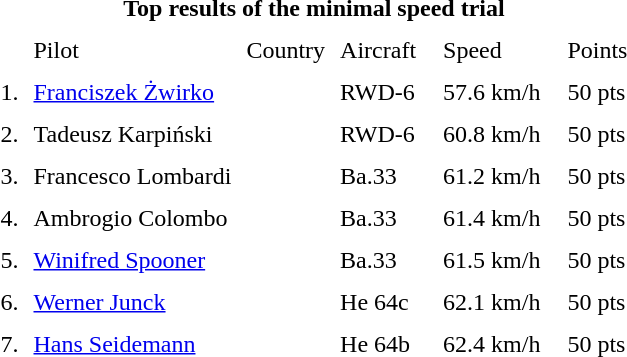<table cellspacing=8>
<tr>
<th colspan=12>Top results of the minimal speed trial</th>
</tr>
<tr>
<td> </td>
<td>Pilot</td>
<td>Country</td>
<td>Aircraft  </td>
<td>Speed</td>
<td>Points</td>
</tr>
<tr>
<td>1.</td>
<td><a href='#'>Franciszek Żwirko</a></td>
<td></td>
<td>RWD-6</td>
<td>57.6 km/h  </td>
<td>50 pts</td>
</tr>
<tr>
<td>2.</td>
<td>Tadeusz Karpiński</td>
<td></td>
<td>RWD-6</td>
<td>60.8 km/h</td>
<td>50 pts</td>
</tr>
<tr>
<td>3.</td>
<td>Francesco Lombardi</td>
<td></td>
<td>Ba.33</td>
<td>61.2 km/h</td>
<td>50 pts</td>
</tr>
<tr>
<td>4.</td>
<td>Ambrogio Colombo</td>
<td></td>
<td>Ba.33</td>
<td>61.4 km/h</td>
<td>50 pts</td>
</tr>
<tr>
<td>5.</td>
<td><a href='#'>Winifred Spooner</a></td>
<td></td>
<td>Ba.33</td>
<td>61.5 km/h</td>
<td>50 pts</td>
</tr>
<tr>
<td>6.</td>
<td><a href='#'>Werner Junck</a></td>
<td></td>
<td>He 64c</td>
<td>62.1 km/h</td>
<td>50 pts</td>
</tr>
<tr>
<td>7.</td>
<td><a href='#'>Hans Seidemann</a></td>
<td></td>
<td>He 64b</td>
<td>62.4 km/h</td>
<td>50 pts</td>
</tr>
</table>
